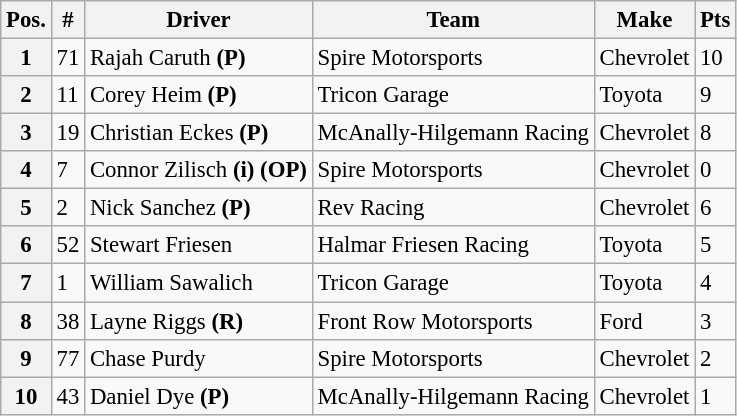<table class="wikitable" style="font-size:95%">
<tr>
<th>Pos.</th>
<th>#</th>
<th>Driver</th>
<th>Team</th>
<th>Make</th>
<th>Pts</th>
</tr>
<tr>
<th>1</th>
<td>71</td>
<td>Rajah Caruth <strong>(P)</strong></td>
<td>Spire Motorsports</td>
<td>Chevrolet</td>
<td>10</td>
</tr>
<tr>
<th>2</th>
<td>11</td>
<td>Corey Heim <strong>(P)</strong></td>
<td>Tricon Garage</td>
<td>Toyota</td>
<td>9</td>
</tr>
<tr>
<th>3</th>
<td>19</td>
<td>Christian Eckes <strong>(P)</strong></td>
<td>McAnally-Hilgemann Racing</td>
<td>Chevrolet</td>
<td>8</td>
</tr>
<tr>
<th>4</th>
<td>7</td>
<td>Connor Zilisch <strong>(i) (OP)</strong></td>
<td>Spire Motorsports</td>
<td>Chevrolet</td>
<td>0</td>
</tr>
<tr>
<th>5</th>
<td>2</td>
<td>Nick Sanchez <strong>(P)</strong></td>
<td>Rev Racing</td>
<td>Chevrolet</td>
<td>6</td>
</tr>
<tr>
<th>6</th>
<td>52</td>
<td>Stewart Friesen</td>
<td>Halmar Friesen Racing</td>
<td>Toyota</td>
<td>5</td>
</tr>
<tr>
<th>7</th>
<td>1</td>
<td>William Sawalich</td>
<td>Tricon Garage</td>
<td>Toyota</td>
<td>4</td>
</tr>
<tr>
<th>8</th>
<td>38</td>
<td>Layne Riggs <strong>(R)</strong></td>
<td>Front Row Motorsports</td>
<td>Ford</td>
<td>3</td>
</tr>
<tr>
<th>9</th>
<td>77</td>
<td>Chase Purdy</td>
<td>Spire Motorsports</td>
<td>Chevrolet</td>
<td>2</td>
</tr>
<tr>
<th>10</th>
<td>43</td>
<td>Daniel Dye <strong>(P)</strong></td>
<td>McAnally-Hilgemann Racing</td>
<td>Chevrolet</td>
<td>1</td>
</tr>
</table>
